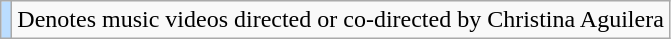<table class="wikitable">
<tr>
<td style="background:#bdf;"></td>
<td>Denotes music videos directed or co-directed by Christina Aguilera</td>
</tr>
</table>
